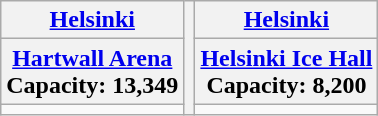<table class="wikitable" style="text-align:center;">
<tr>
<th><a href='#'>Helsinki</a></th>
<th rowspan=3></th>
<th><a href='#'>Helsinki</a></th>
</tr>
<tr>
<th><a href='#'>Hartwall Arena</a><br>Capacity: 13,349</th>
<th><a href='#'>Helsinki Ice Hall</a><br>Capacity: 8,200</th>
</tr>
<tr>
<td></td>
<td></td>
</tr>
</table>
